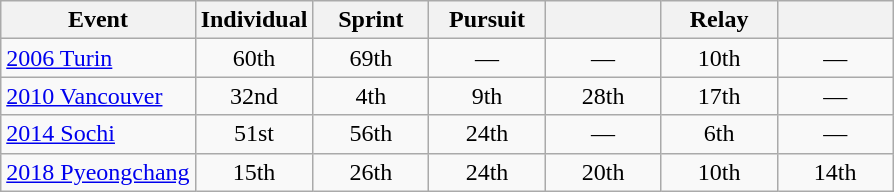<table class="wikitable" style="text-align: center;">
<tr ">
<th>Event</th>
<th style="width:70px;">Individual</th>
<th style="width:70px;">Sprint</th>
<th style="width:70px;">Pursuit</th>
<th style="width:70px;"></th>
<th style="width:70px;">Relay</th>
<th style="width:70px;"></th>
</tr>
<tr>
<td align=left> <a href='#'>2006 Turin</a></td>
<td>60th</td>
<td>69th</td>
<td>—</td>
<td>—</td>
<td>10th</td>
<td>—</td>
</tr>
<tr>
<td align=left> <a href='#'>2010 Vancouver</a></td>
<td>32nd</td>
<td>4th</td>
<td>9th</td>
<td>28th</td>
<td>17th</td>
<td>—</td>
</tr>
<tr>
<td align=left> <a href='#'>2014 Sochi</a></td>
<td>51st</td>
<td>56th</td>
<td>24th</td>
<td>—</td>
<td>6th</td>
<td>—</td>
</tr>
<tr>
<td align=left> <a href='#'>2018 Pyeongchang</a></td>
<td>15th</td>
<td>26th</td>
<td>24th</td>
<td>20th</td>
<td>10th</td>
<td>14th</td>
</tr>
</table>
